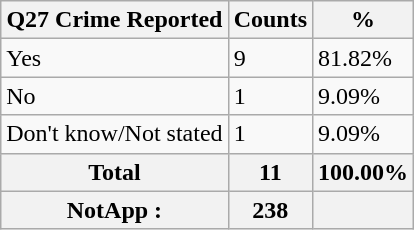<table class="wikitable sortable">
<tr>
<th>Q27 Crime Reported</th>
<th>Counts</th>
<th>%</th>
</tr>
<tr>
<td>Yes</td>
<td>9</td>
<td>81.82%</td>
</tr>
<tr>
<td>No</td>
<td>1</td>
<td>9.09%</td>
</tr>
<tr>
<td>Don't know/Not stated</td>
<td>1</td>
<td>9.09%</td>
</tr>
<tr>
<th>Total</th>
<th>11</th>
<th>100.00%</th>
</tr>
<tr>
<th>NotApp :</th>
<th>238</th>
<th></th>
</tr>
</table>
